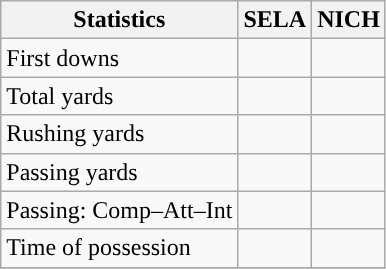<table class="wikitable" style="float: left;">
<tr>
<th>Statistics</th>
<th>SELA</th>
<th>NICH</th>
</tr>
<tr>
<td>First downs</td>
<td></td>
<td></td>
</tr>
<tr>
<td>Total yards</td>
<td></td>
<td></td>
</tr>
<tr>
<td>Rushing yards</td>
<td></td>
<td></td>
</tr>
<tr>
<td>Passing yards</td>
<td></td>
<td></td>
</tr>
<tr>
<td>Passing: Comp–Att–Int</td>
<td></td>
<td></td>
</tr>
<tr>
<td>Time of possession</td>
<td></td>
<td></td>
</tr>
<tr>
</tr>
</table>
